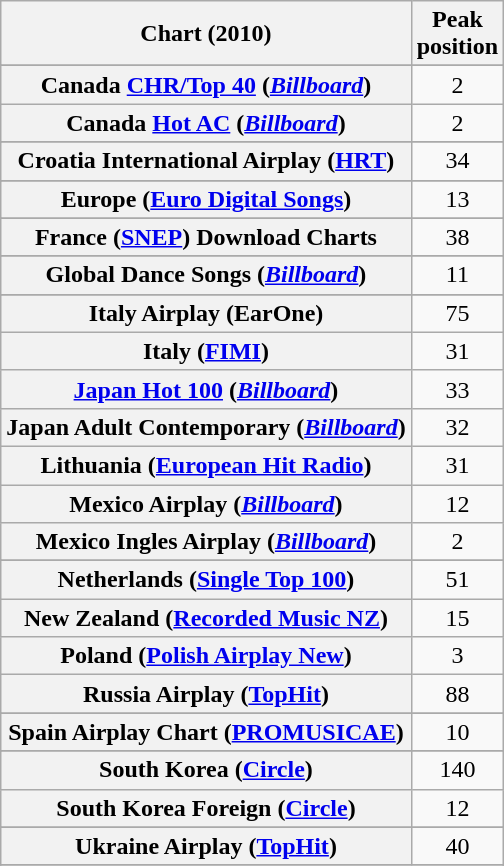<table class="wikitable sortable plainrowheaders" style="text-align:center">
<tr>
<th scope="col">Chart (2010)</th>
<th scope="col">Peak<br>position</th>
</tr>
<tr>
</tr>
<tr>
</tr>
<tr>
</tr>
<tr>
</tr>
<tr>
</tr>
<tr>
<th scope="row">Canada <a href='#'>CHR/Top 40</a> (<em><a href='#'>Billboard</a></em>)</th>
<td style="text-align:center;">2</td>
</tr>
<tr>
<th scope="row">Canada <a href='#'>Hot AC</a> (<em><a href='#'>Billboard</a></em>)</th>
<td style="text-align:center;">2</td>
</tr>
<tr>
</tr>
<tr>
<th scope="row">Croatia International Airplay (<a href='#'>HRT</a>)</th>
<td style="text-align:center;">34</td>
</tr>
<tr>
</tr>
<tr>
</tr>
<tr>
<th scope="row">Europe (<a href='#'>Euro Digital Songs</a>)</th>
<td style="text-align:center;">13</td>
</tr>
<tr>
</tr>
<tr>
<th scope="row">France (<a href='#'>SNEP</a>) Download Charts</th>
<td style="text-align:center;">38</td>
</tr>
<tr>
</tr>
<tr>
<th scope="row">Global Dance Songs (<a href='#'><em>Billboard</em></a>)</th>
<td>11</td>
</tr>
<tr>
</tr>
<tr>
</tr>
<tr>
<th scope="row">Italy Airplay (EarOne)</th>
<td>75</td>
</tr>
<tr>
<th scope="row">Italy (<a href='#'>FIMI</a>)</th>
<td>31</td>
</tr>
<tr>
<th scope="row"><a href='#'>Japan Hot 100</a> (<em><a href='#'>Billboard</a></em>)</th>
<td>33</td>
</tr>
<tr>
<th scope="row">Japan Adult Contemporary (<em><a href='#'>Billboard</a></em>)</th>
<td>32</td>
</tr>
<tr>
<th scope="row">Lithuania (<a href='#'>European Hit Radio</a>)</th>
<td>31</td>
</tr>
<tr>
<th scope="row">Mexico Airplay (<em><a href='#'>Billboard</a></em>)</th>
<td>12</td>
</tr>
<tr>
<th scope="row">Mexico Ingles Airplay (<em><a href='#'>Billboard</a></em>)</th>
<td>2</td>
</tr>
<tr>
</tr>
<tr>
<th scope="row">Netherlands (<a href='#'>Single Top 100</a>)</th>
<td>51</td>
</tr>
<tr>
<th scope="row">New Zealand (<a href='#'>Recorded Music NZ</a>)</th>
<td>15</td>
</tr>
<tr>
<th scope="row">Poland (<a href='#'>Polish Airplay New</a>)</th>
<td>3</td>
</tr>
<tr>
<th scope="row">Russia Airplay (<a href='#'>TopHit</a>)</th>
<td>88</td>
</tr>
<tr>
</tr>
<tr>
</tr>
<tr>
<th scope="row">Spain Airplay Chart (<a href='#'>PROMUSICAE</a>)</th>
<td>10</td>
</tr>
<tr>
</tr>
<tr>
<th scope="row">South Korea (<a href='#'>Circle</a>)</th>
<td>140</td>
</tr>
<tr>
<th scope="row">South Korea Foreign (<a href='#'>Circle</a>)</th>
<td>12</td>
</tr>
<tr>
</tr>
<tr>
</tr>
<tr>
<th scope="row">Ukraine Airplay (<a href='#'>TopHit</a>)</th>
<td>40</td>
</tr>
<tr>
</tr>
<tr>
</tr>
<tr>
</tr>
<tr>
</tr>
<tr>
</tr>
<tr>
</tr>
</table>
